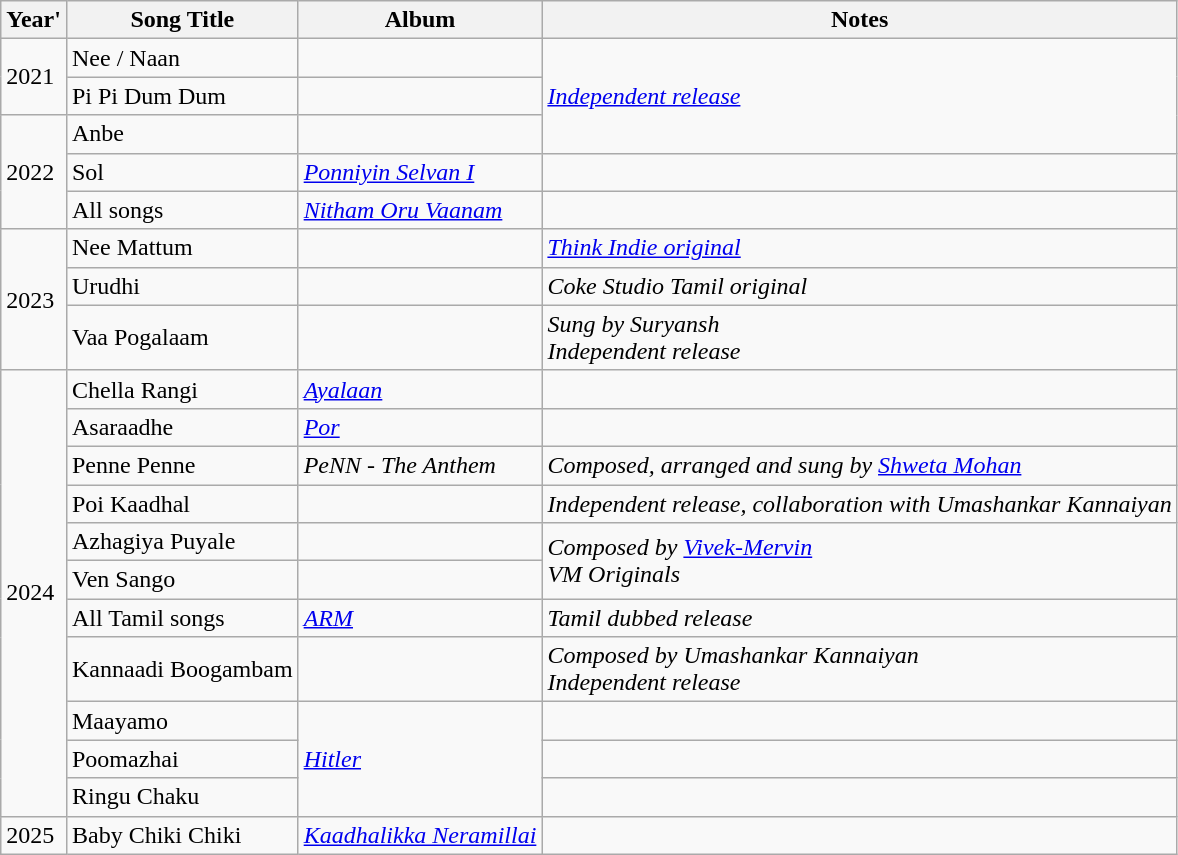<table class="wikitable sortable">
<tr>
<th scope="col">Year'</th>
<th scope="col">Song Title</th>
<th scope="col">Album</th>
<th scope="col" class="unsortable">Notes</th>
</tr>
<tr>
<td rowspan="2">2021</td>
<td>Nee / Naan</td>
<td></td>
<td rowspan="3"><em><a href='#'>Independent release</a></em></td>
</tr>
<tr>
<td>Pi Pi Dum Dum</td>
<td></td>
</tr>
<tr>
<td rowspan="3">2022</td>
<td>Anbe</td>
<td></td>
</tr>
<tr>
<td>Sol</td>
<td><em><a href='#'>Ponniyin Selvan I</a></em></td>
<td></td>
</tr>
<tr>
<td>All songs</td>
<td><em><a href='#'>Nitham Oru Vaanam</a></em></td>
<td></td>
</tr>
<tr>
<td rowspan="3">2023</td>
<td>Nee Mattum</td>
<td></td>
<td><em><a href='#'>Think Indie original</a></em></td>
</tr>
<tr>
<td>Urudhi</td>
<td></td>
<td><em>Coke Studio Tamil original</em> </td>
</tr>
<tr>
<td>Vaa Pogalaam</td>
<td></td>
<td><em>Sung by Suryansh</em><br><em>Independent release</em> </td>
</tr>
<tr>
<td rowspan="11">2024</td>
<td>Chella Rangi</td>
<td><em><a href='#'>Ayalaan</a></em></td>
<td></td>
</tr>
<tr>
<td>Asaraadhe</td>
<td><em><a href='#'>Por</a></em></td>
<td></td>
</tr>
<tr>
<td>Penne Penne</td>
<td><em>PeNN - The Anthem</em></td>
<td><em>Composed, arranged and sung by <a href='#'>Shweta Mohan</a></em></td>
</tr>
<tr>
<td>Poi Kaadhal</td>
<td></td>
<td><em>Independent release, collaboration with Umashankar Kannaiyan</em></td>
</tr>
<tr>
<td>Azhagiya Puyale</td>
<td></td>
<td rowspan="2"><em>Composed by <a href='#'>Vivek-Mervin</a></em><br><em>VM Originals</em></td>
</tr>
<tr>
<td>Ven Sango</td>
<td></td>
</tr>
<tr>
<td>All Tamil songs</td>
<td><em><a href='#'>ARM</a></em></td>
<td><em>Tamil dubbed release</em></td>
</tr>
<tr>
<td>Kannaadi Boogambam</td>
<td></td>
<td><em>Composed by Umashankar Kannaiyan</em><br><em>Independent release</em></td>
</tr>
<tr>
<td>Maayamo</td>
<td rowspan="3"><em><a href='#'>Hitler</a></em></td>
<td></td>
</tr>
<tr>
<td>Poomazhai</td>
<td></td>
</tr>
<tr>
<td>Ringu Chaku</td>
<td></td>
</tr>
<tr>
<td>2025</td>
<td>Baby Chiki Chiki</td>
<td><em><a href='#'>Kaadhalikka Neramillai</a></em></td>
<td></td>
</tr>
</table>
